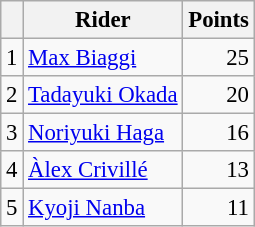<table class="wikitable" style="font-size: 95%;">
<tr>
<th></th>
<th>Rider</th>
<th>Points</th>
</tr>
<tr>
<td align=center>1</td>
<td> <a href='#'>Max Biaggi</a></td>
<td align=right>25</td>
</tr>
<tr>
<td align=center>2</td>
<td> <a href='#'>Tadayuki Okada</a></td>
<td align=right>20</td>
</tr>
<tr>
<td align=center>3</td>
<td> <a href='#'>Noriyuki Haga</a></td>
<td align=right>16</td>
</tr>
<tr>
<td align=center>4</td>
<td> <a href='#'>Àlex Crivillé</a></td>
<td align=right>13</td>
</tr>
<tr>
<td align=center>5</td>
<td> <a href='#'>Kyoji Nanba</a></td>
<td align=right>11</td>
</tr>
</table>
